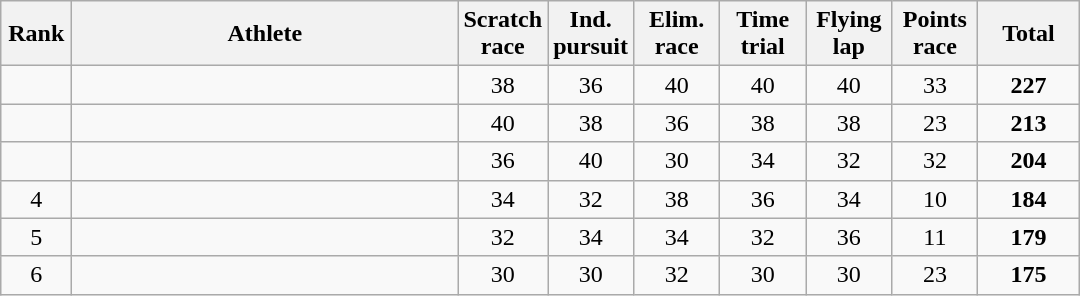<table class=wikitable style="text-align:center">
<tr>
<th width=40>Rank</th>
<th width=250>Athlete</th>
<th width=50>Scratch<br>race</th>
<th width=50>Ind.<br>pursuit</th>
<th width=50>Elim.<br>race</th>
<th width=50>Time<br>trial</th>
<th width=50>Flying<br>lap</th>
<th width=50>Points<br>race</th>
<th width=60>Total</th>
</tr>
<tr>
<td></td>
<td align=left></td>
<td>38</td>
<td>36</td>
<td>40</td>
<td>40</td>
<td>40</td>
<td>33</td>
<td><strong>227</strong></td>
</tr>
<tr>
<td></td>
<td align=left></td>
<td>40</td>
<td>38</td>
<td>36</td>
<td>38</td>
<td>38</td>
<td>23</td>
<td><strong>213</strong></td>
</tr>
<tr>
<td></td>
<td align=left></td>
<td>36</td>
<td>40</td>
<td>30</td>
<td>34</td>
<td>32</td>
<td>32</td>
<td><strong>204</strong></td>
</tr>
<tr>
<td>4</td>
<td align=left></td>
<td>34</td>
<td>32</td>
<td>38</td>
<td>36</td>
<td>34</td>
<td>10</td>
<td><strong>184</strong></td>
</tr>
<tr>
<td>5</td>
<td align=left></td>
<td>32</td>
<td>34</td>
<td>34</td>
<td>32</td>
<td>36</td>
<td>11</td>
<td><strong>179</strong></td>
</tr>
<tr>
<td>6</td>
<td align=left></td>
<td>30</td>
<td>30</td>
<td>32</td>
<td>30</td>
<td>30</td>
<td>23</td>
<td><strong>175</strong></td>
</tr>
</table>
